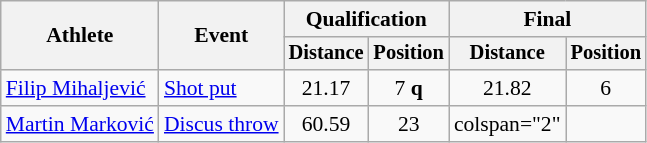<table class=wikitable style=font-size:90%>
<tr>
<th rowspan=2>Athlete</th>
<th rowspan=2>Event</th>
<th colspan=2>Qualification</th>
<th colspan=2>Final</th>
</tr>
<tr style=font-size:95%>
<th>Distance</th>
<th>Position</th>
<th>Distance</th>
<th>Position</th>
</tr>
<tr align=center>
<td align=left><a href='#'>Filip Mihaljević</a></td>
<td align=left><a href='#'>Shot put</a></td>
<td>21.17</td>
<td>7 <strong>q</strong></td>
<td>21.82</td>
<td>6</td>
</tr>
<tr align=center>
<td align=left><a href='#'>Martin Marković</a></td>
<td align=left><a href='#'>Discus throw</a></td>
<td>60.59</td>
<td>23</td>
<td>colspan="2" </td>
</tr>
</table>
